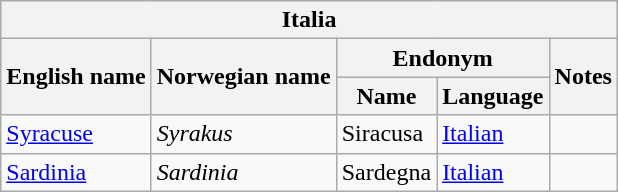<table class="wikitable sortable">
<tr>
<th colspan="5"> Italia</th>
</tr>
<tr>
<th rowspan="2">English name</th>
<th rowspan="2">Norwegian name</th>
<th colspan="2">Endonym</th>
<th rowspan="2">Notes</th>
</tr>
<tr>
<th>Name</th>
<th>Language</th>
</tr>
<tr>
<td><a href='#'>Syracuse</a></td>
<td><em>Syrakus</em></td>
<td>Siracusa</td>
<td><a href='#'>Italian</a></td>
<td></td>
</tr>
<tr>
<td><a href='#'>Sardinia</a></td>
<td><em>Sardinia</em></td>
<td>Sardegna</td>
<td><a href='#'>Italian</a></td>
<td></td>
</tr>
</table>
